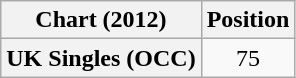<table class="wikitable plainrowheaders" style="text-align:center">
<tr>
<th scope="col">Chart (2012)</th>
<th scope="col">Position</th>
</tr>
<tr>
<th scope="row">UK Singles (OCC)</th>
<td>75</td>
</tr>
</table>
